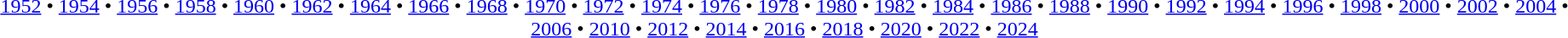<table id=toc class=toc summary=Contents>
<tr>
<td align=center><br><a href='#'>1952</a> • <a href='#'>1954</a> • <a href='#'>1956</a> • <a href='#'>1958</a> • <a href='#'>1960</a> • <a href='#'>1962</a> • <a href='#'>1964</a> • <a href='#'>1966</a> • <a href='#'>1968</a> • <a href='#'>1970</a> • <a href='#'>1972</a> • <a href='#'>1974</a> • <a href='#'>1976</a> • <a href='#'>1978</a> • <a href='#'>1980</a> • <a href='#'>1982</a> • <a href='#'>1984</a> • <a href='#'>1986</a> • <a href='#'>1988</a> • <a href='#'>1990</a> • <a href='#'>1992</a> • <a href='#'>1994</a> • <a href='#'>1996</a> • <a href='#'>1998</a> • <a href='#'>2000</a> • <a href='#'>2002</a> • <a href='#'>2004</a> • <a href='#'>2006</a> • <a href='#'>2010</a> • <a href='#'>2012</a> • <a href='#'>2014</a> • <a href='#'>2016</a> • <a href='#'>2018</a> • <a href='#'>2020</a> • <a href='#'>2022</a> • <a href='#'>2024</a></td>
</tr>
</table>
